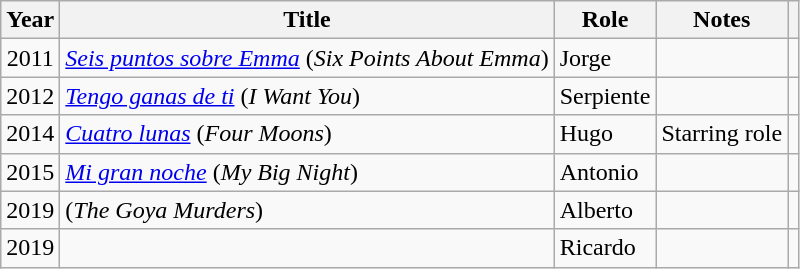<table class="wikitable sortable">
<tr>
<th>Year</th>
<th>Title</th>
<th>Role</th>
<th class="unsortable">Notes</th>
<th></th>
</tr>
<tr>
<td align = "center">2011</td>
<td><em><a href='#'>Seis puntos sobre Emma</a></em> (<em>Six Points About Emma</em>)</td>
<td>Jorge</td>
<td></td>
<td align = "center"></td>
</tr>
<tr>
<td align = "center">2012</td>
<td><em><a href='#'>Tengo ganas de ti</a></em> (<em>I Want You</em>)</td>
<td>Serpiente</td>
<td></td>
<td align = "center"></td>
</tr>
<tr>
<td align = "center">2014</td>
<td><em><a href='#'>Cuatro lunas</a></em> (<em>Four Moons</em>)</td>
<td>Hugo</td>
<td>Starring role</td>
<td align = "center"></td>
</tr>
<tr>
<td align = "center">2015</td>
<td><a href='#'><em>Mi gran noche</em></a> (<em>My Big Night</em>)</td>
<td>Antonio</td>
<td></td>
<td align = "center"></td>
</tr>
<tr>
<td align = "center">2019</td>
<td><em></em> (<em>The Goya Murders</em>)</td>
<td>Alberto</td>
<td></td>
<td align = "center"></td>
</tr>
<tr>
<td align = "center">2019</td>
<td><em></em></td>
<td>Ricardo</td>
<td></td>
<td align = "center"></td>
</tr>
</table>
